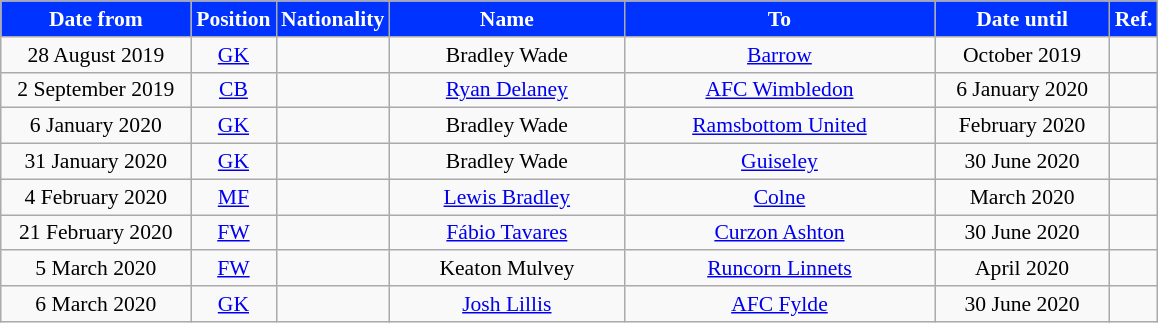<table class="wikitable"  style="text-align:center; font-size:90%; ">
<tr>
<th style="background:#03f; color:#fff; width:120px;">Date from</th>
<th style="background:#03f; color:#fff; width:50px;">Position</th>
<th style="background:#03f; color:#fff; width:50px;">Nationality</th>
<th style="background:#03f; color:#fff; width:150px;">Name</th>
<th style="background:#03f; color:#fff; width:200px;">To</th>
<th style="background:#03f; color:#fff; width:110px;">Date until</th>
<th style="background:#03f; color:#fff; width:25px;">Ref.</th>
</tr>
<tr>
<td>28 August 2019</td>
<td><a href='#'>GK</a></td>
<td></td>
<td>Bradley Wade</td>
<td> <a href='#'>Barrow</a></td>
<td>October 2019</td>
<td></td>
</tr>
<tr>
<td>2 September 2019</td>
<td><a href='#'>CB</a></td>
<td></td>
<td><a href='#'>Ryan Delaney</a></td>
<td> <a href='#'>AFC Wimbledon</a></td>
<td>6 January 2020</td>
<td></td>
</tr>
<tr>
<td>6 January 2020</td>
<td><a href='#'>GK</a></td>
<td></td>
<td>Bradley Wade</td>
<td> <a href='#'>Ramsbottom United</a></td>
<td>February 2020</td>
<td></td>
</tr>
<tr>
<td>31 January 2020</td>
<td><a href='#'>GK</a></td>
<td></td>
<td>Bradley Wade</td>
<td> <a href='#'>Guiseley</a></td>
<td>30 June 2020</td>
<td></td>
</tr>
<tr>
<td>4 February 2020</td>
<td><a href='#'>MF</a></td>
<td></td>
<td><a href='#'>Lewis Bradley</a></td>
<td> <a href='#'>Colne</a></td>
<td>March 2020</td>
<td></td>
</tr>
<tr>
<td>21 February 2020</td>
<td><a href='#'>FW</a></td>
<td></td>
<td><a href='#'>Fábio Tavares</a></td>
<td> <a href='#'>Curzon Ashton</a></td>
<td>30 June 2020</td>
<td></td>
</tr>
<tr>
<td>5 March 2020</td>
<td><a href='#'>FW</a></td>
<td></td>
<td>Keaton Mulvey</td>
<td> <a href='#'>Runcorn Linnets</a></td>
<td>April 2020</td>
<td></td>
</tr>
<tr>
<td>6 March 2020</td>
<td><a href='#'>GK</a></td>
<td></td>
<td><a href='#'>Josh Lillis</a></td>
<td> <a href='#'>AFC Fylde</a></td>
<td>30 June 2020</td>
<td></td>
</tr>
</table>
